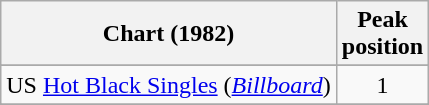<table class="wikitable sortable plainrowheaders">
<tr>
<th>Chart (1982)</th>
<th>Peak<br>position</th>
</tr>
<tr>
</tr>
<tr>
<td scope="row">US <a href='#'>Hot Black Singles</a> (<em><a href='#'>Billboard</a></em>)</td>
<td align="center">1</td>
</tr>
<tr>
</tr>
<tr>
</tr>
</table>
